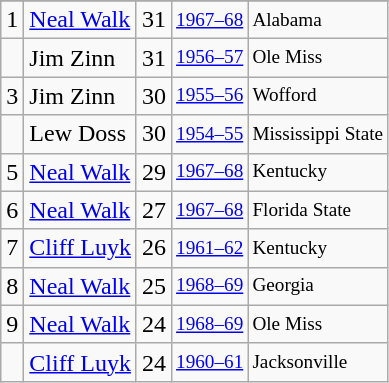<table class="wikitable">
<tr>
</tr>
<tr>
<td>1</td>
<td><a href='#'>Neal Walk</a></td>
<td>31</td>
<td style="font-size:80%;"><a href='#'>1967–68</a></td>
<td style="font-size:80%;">Alabama</td>
</tr>
<tr>
<td></td>
<td>Jim Zinn</td>
<td>31</td>
<td style="font-size:80%;"><a href='#'>1956–57</a></td>
<td style="font-size:80%;">Ole Miss</td>
</tr>
<tr>
<td>3</td>
<td>Jim Zinn</td>
<td>30</td>
<td style="font-size:80%;"><a href='#'>1955–56</a></td>
<td style="font-size:80%;">Wofford</td>
</tr>
<tr>
<td></td>
<td>Lew Doss</td>
<td>30</td>
<td style="font-size:80%;"><a href='#'>1954–55</a></td>
<td style="font-size:80%;">Mississippi State</td>
</tr>
<tr>
<td>5</td>
<td><a href='#'>Neal Walk</a></td>
<td>29</td>
<td style="font-size:80%;"><a href='#'>1967–68</a></td>
<td style="font-size:80%;">Kentucky</td>
</tr>
<tr>
<td>6</td>
<td><a href='#'>Neal Walk</a></td>
<td>27</td>
<td style="font-size:80%;"><a href='#'>1967–68</a></td>
<td style="font-size:80%;">Florida State</td>
</tr>
<tr>
<td>7</td>
<td><a href='#'>Cliff Luyk</a></td>
<td>26</td>
<td style="font-size:80%;"><a href='#'>1961–62</a></td>
<td style="font-size:80%;">Kentucky</td>
</tr>
<tr>
<td>8</td>
<td><a href='#'>Neal Walk</a></td>
<td>25</td>
<td style="font-size:80%;"><a href='#'>1968–69</a></td>
<td style="font-size:80%;">Georgia</td>
</tr>
<tr>
<td>9</td>
<td><a href='#'>Neal Walk</a></td>
<td>24</td>
<td style="font-size:80%;"><a href='#'>1968–69</a></td>
<td style="font-size:80%;">Ole Miss</td>
</tr>
<tr>
<td></td>
<td><a href='#'>Cliff Luyk</a></td>
<td>24</td>
<td style="font-size:80%;"><a href='#'>1960–61</a></td>
<td style="font-size:80%;">Jacksonville</td>
</tr>
</table>
